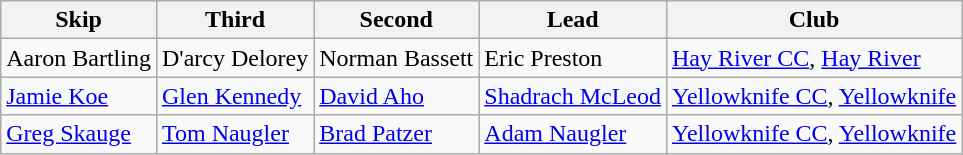<table class="wikitable">
<tr>
<th scope="col">Skip</th>
<th scope="col">Third</th>
<th scope="col">Second</th>
<th scope="col">Lead<br></th>
<th scope="col">Club</th>
</tr>
<tr>
<td>Aaron Bartling</td>
<td>D'arcy Delorey</td>
<td>Norman Bassett</td>
<td>Eric Preston</td>
<td><a href='#'>Hay River CC</a>, <a href='#'>Hay River</a></td>
</tr>
<tr>
<td><a href='#'>Jamie Koe</a></td>
<td><a href='#'>Glen Kennedy</a></td>
<td><a href='#'>David Aho</a></td>
<td><a href='#'>Shadrach McLeod</a></td>
<td><a href='#'>Yellowknife CC</a>, <a href='#'>Yellowknife</a></td>
</tr>
<tr>
<td><a href='#'>Greg Skauge</a></td>
<td><a href='#'>Tom Naugler</a></td>
<td><a href='#'>Brad Patzer</a></td>
<td><a href='#'>Adam Naugler</a></td>
<td><a href='#'>Yellowknife CC</a>, <a href='#'>Yellowknife</a></td>
</tr>
</table>
